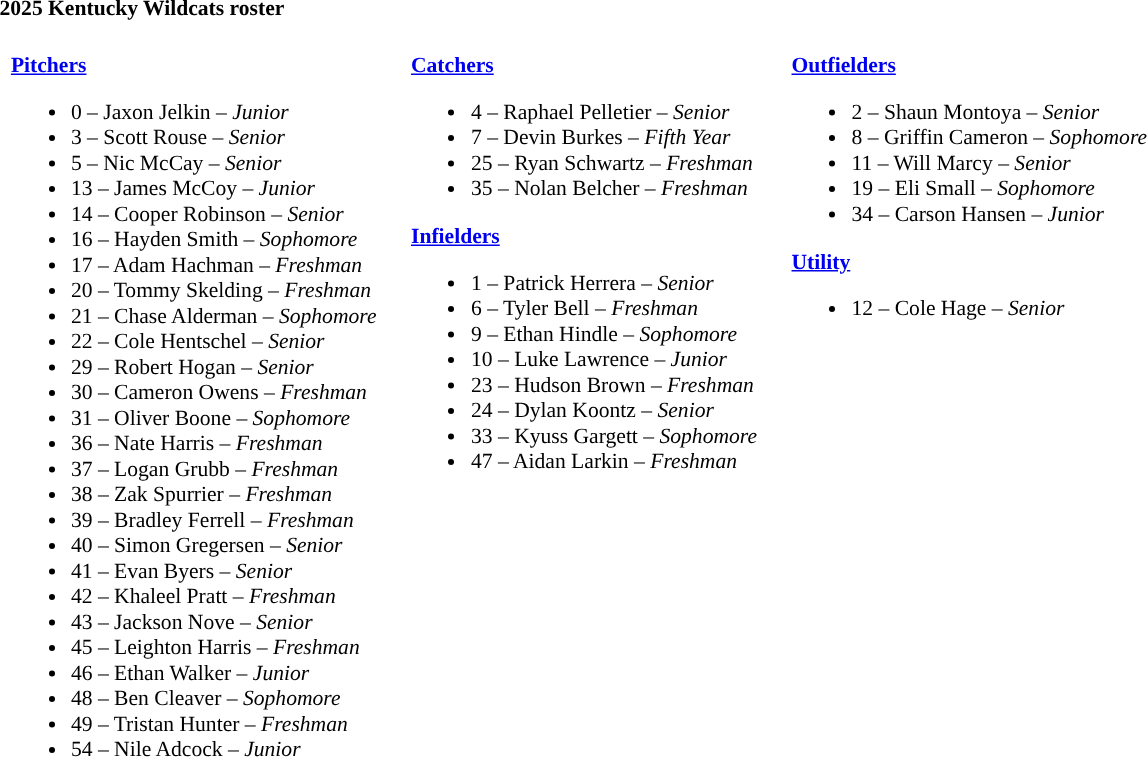<table class="toccolours" style="text-align: left; font-size:90%;">
<tr>
<th colspan="9">2025 Kentucky Wildcats roster</th>
</tr>
<tr>
<td width="03"> </td>
<td valign="top"><br><strong><a href='#'>Pitchers</a></strong><ul><li>0 – Jaxon Jelkin – <em> Junior</em></li><li>3 – Scott Rouse – <em>Senior</em></li><li>5 – Nic McCay – <em>Senior</em></li><li>13 – James McCoy – <em> Junior</em></li><li>14 – Cooper Robinson – <em>Senior</em></li><li>16 – Hayden Smith – <em> Sophomore</em></li><li>17 – Adam Hachman – <em> Freshman</em></li><li>20 – Tommy Skelding – <em> Freshman</em></li><li>21 – Chase Alderman – <em>Sophomore</em></li><li>22 – Cole Hentschel – <em>Senior</em></li><li>29 – Robert Hogan – <em>Senior</em></li><li>30 – Cameron Owens – <em>Freshman</em></li><li>31 – Oliver Boone – <em>Sophomore</em></li><li>36 – Nate Harris – <em>Freshman</em></li><li>37 – Logan Grubb – <em>Freshman</em></li><li>38 – Zak Spurrier – <em>Freshman</em></li><li>39 – Bradley Ferrell – <em>Freshman</em></li><li>40 – Simon Gregersen – <em>Senior</em></li><li>41 – Evan Byers – <em> Senior</em></li><li>42 – Khaleel Pratt – <em>Freshman</em></li><li>43 – Jackson Nove – <em>Senior</em></li><li>45 – Leighton Harris – <em>Freshman</em></li><li>46 – Ethan Walker – <em>Junior</em></li><li>48 – Ben Cleaver – <em>Sophomore</em></li><li>49 – Tristan Hunter – <em>Freshman</em></li><li>54 – Nile Adcock – <em>Junior</em></li></ul></td>
<td width="15"> </td>
<td valign="top"><br><strong><a href='#'>Catchers</a></strong><ul><li>4 – Raphael Pelletier – <em>Senior</em></li><li>7 – Devin Burkes – <em> Fifth Year</em></li><li>25 – Ryan Schwartz – <em>Freshman</em></li><li>35 – Nolan Belcher – <em>Freshman</em></li></ul><strong><a href='#'>Infielders</a></strong><ul><li>1 – Patrick Herrera – <em>Senior</em></li><li>6 – Tyler Bell – <em>Freshman</em></li><li>9 – Ethan Hindle – <em>Sophomore</em></li><li>10 – Luke Lawrence – <em>Junior</em></li><li>23 – Hudson Brown – <em> Freshman</em></li><li>24 – Dylan Koontz – <em>Senior</em></li><li>33 – Kyuss Gargett – <em>Sophomore</em></li><li>47 – Aidan Larkin – <em>Freshman</em></li></ul></td>
<td width="15"> </td>
<td valign="top"><br><strong><a href='#'>Outfielders</a></strong><ul><li>2 – Shaun Montoya – <em>Senior</em></li><li>8 – Griffin Cameron – <em>Sophomore</em></li><li>11 – Will Marcy – <em>Senior</em></li><li>19 – Eli Small – <em>Sophomore</em></li><li>34 – Carson Hansen – <em>Junior</em></li></ul><strong><a href='#'>Utility</a></strong><ul><li>12 – Cole Hage – <em>Senior</em></li></ul></td>
<td width="25"> </td>
</tr>
</table>
